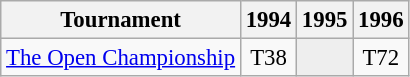<table class="wikitable" style="font-size:95%;text-align:center;">
<tr>
<th>Tournament</th>
<th>1994</th>
<th>1995</th>
<th>1996</th>
</tr>
<tr>
<td align=left><a href='#'>The Open Championship</a></td>
<td>T38</td>
<td style="background:#eeeeee;"></td>
<td>T72</td>
</tr>
</table>
